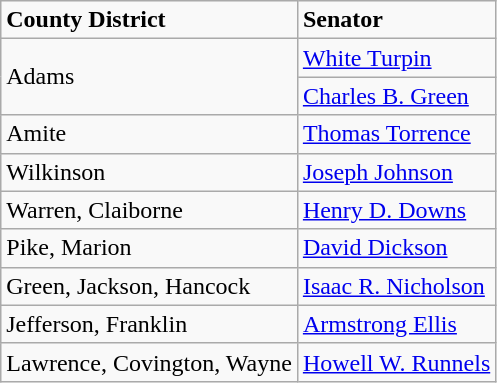<table class="wikitable">
<tr>
<td><strong>County District</strong></td>
<td><strong>Senator</strong></td>
</tr>
<tr>
<td colspan="1" rowspan="2">Adams</td>
<td><a href='#'>White Turpin</a></td>
</tr>
<tr>
<td><a href='#'>Charles B. Green</a></td>
</tr>
<tr>
<td>Amite</td>
<td><a href='#'>Thomas Torrence</a></td>
</tr>
<tr>
<td>Wilkinson</td>
<td><a href='#'>Joseph Johnson</a></td>
</tr>
<tr>
<td>Warren, Claiborne</td>
<td><a href='#'>Henry D. Downs</a></td>
</tr>
<tr>
<td>Pike, Marion</td>
<td><a href='#'>David Dickson</a></td>
</tr>
<tr>
<td>Green, Jackson, Hancock</td>
<td><a href='#'>Isaac R. Nicholson</a></td>
</tr>
<tr>
<td>Jefferson, Franklin</td>
<td><a href='#'>Armstrong Ellis</a></td>
</tr>
<tr>
<td>Lawrence, Covington, Wayne</td>
<td><a href='#'>Howell W. Runnels</a></td>
</tr>
</table>
